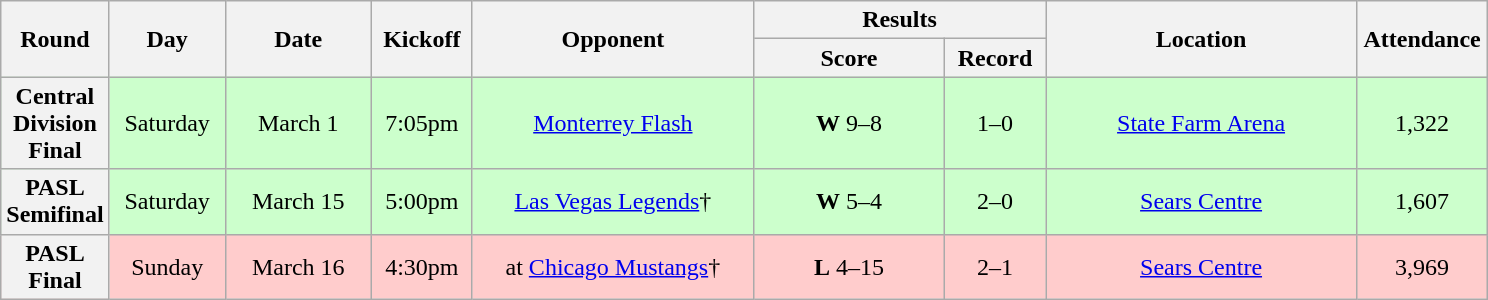<table class="wikitable">
<tr>
<th rowspan="2" width="60">Round</th>
<th rowspan="2" width="70">Day</th>
<th rowspan="2" width="90">Date</th>
<th rowspan="2" width="60">Kickoff</th>
<th rowspan="2" width="180">Opponent</th>
<th colspan="2" width="180">Results</th>
<th rowspan="2" width="200">Location</th>
<th rowspan="2" width="80">Attendance</th>
</tr>
<tr>
<th width="120">Score</th>
<th width="60">Record</th>
</tr>
<tr align="center" bgcolor="#CCFFCC">
<th>Central Division Final</th>
<td>Saturday</td>
<td>March 1</td>
<td>7:05pm</td>
<td><a href='#'>Monterrey Flash</a></td>
<td><strong>W</strong> 9–8</td>
<td>1–0</td>
<td><a href='#'>State Farm Arena</a></td>
<td>1,322</td>
</tr>
<tr align="center" bgcolor="#CCFFCC">
<th>PASL Semifinal</th>
<td>Saturday</td>
<td>March 15</td>
<td>5:00pm</td>
<td><a href='#'>Las Vegas Legends</a>†</td>
<td><strong>W</strong> 5–4</td>
<td>2–0</td>
<td><a href='#'>Sears Centre</a></td>
<td>1,607</td>
</tr>
<tr align="center" bgcolor="#FFCCCC">
<th>PASL Final</th>
<td>Sunday</td>
<td>March 16</td>
<td>4:30pm</td>
<td>at <a href='#'>Chicago Mustangs</a>†</td>
<td><strong>L</strong> 4–15</td>
<td>2–1</td>
<td><a href='#'>Sears Centre</a></td>
<td>3,969</td>
</tr>
</table>
